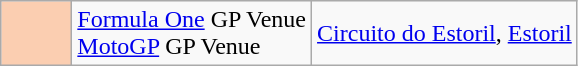<table class="wikitable">
<tr>
<td width=40px align=center style="background-color:#FBCEB1"></td>
<td><a href='#'>Formula One</a> GP Venue<br><a href='#'>MotoGP</a> GP Venue</td>
<td><a href='#'>Circuito do Estoril</a>, <a href='#'>Estoril</a></td>
</tr>
</table>
